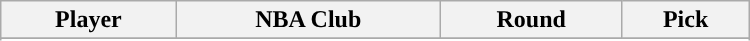<table class="wikitable" width="500">
<tr>
<th>Player</th>
<th>NBA Club</th>
<th>Round</th>
<th>Pick</th>
</tr>
<tr>
</tr>
<tr align="center" bgcolor="">
</tr>
<tr align="center" bgcolor="">
</tr>
</table>
